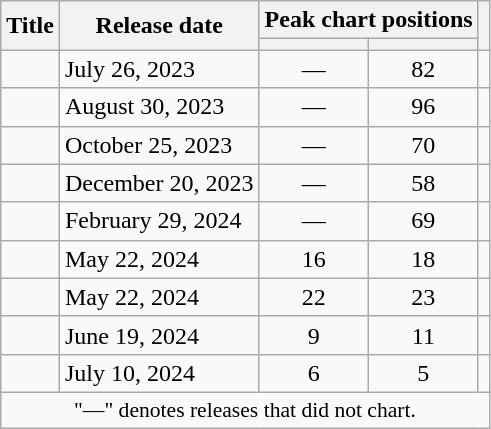<table class="wikitable plainrowheaders">
<tr>
<th rowspan="2">Title</th>
<th rowspan="2">Release date</th>
<th colspan="2">Peak chart positions</th>
<th rowspan="2"></th>
</tr>
<tr>
<th></th>
<th></th>
</tr>
<tr>
<td></td>
<td>July 26, 2023</td>
<td align="center">—</td>
<td align="center">82</td>
<td></td>
</tr>
<tr>
<td></td>
<td>August 30, 2023</td>
<td align="center">—</td>
<td align="center">96</td>
<td></td>
</tr>
<tr>
<td></td>
<td>October 25, 2023</td>
<td align="center">—</td>
<td align="center">70</td>
<td></td>
</tr>
<tr>
<td></td>
<td>December 20, 2023</td>
<td align="center">—</td>
<td align="center">58</td>
<td></td>
</tr>
<tr>
<td></td>
<td>February 29, 2024</td>
<td align="center">—</td>
<td align="center">69</td>
<td></td>
</tr>
<tr>
<td></td>
<td>May 22, 2024</td>
<td align="center">16</td>
<td align="center">18</td>
<td></td>
</tr>
<tr>
<td></td>
<td>May 22, 2024</td>
<td align="center">22</td>
<td align="center">23</td>
<td></td>
</tr>
<tr>
<td></td>
<td>June 19, 2024</td>
<td align="center">9</td>
<td align="center">11</td>
<td></td>
</tr>
<tr>
<td></td>
<td>July 10, 2024</td>
<td align="center">6</td>
<td align="center">5</td>
<td></td>
</tr>
<tr>
<td align="center" colspan="6" style="font-size:90%;">"—" denotes releases that did not chart.</td>
</tr>
</table>
